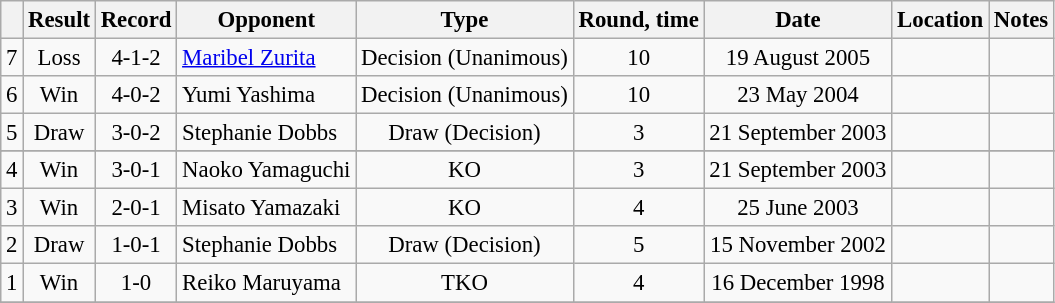<table class="wikitable" style="text-align:center; font-size:95%">
<tr>
<th></th>
<th>Result</th>
<th>Record</th>
<th>Opponent</th>
<th>Type</th>
<th>Round, time</th>
<th>Date</th>
<th>Location</th>
<th>Notes</th>
</tr>
<tr>
<td>7</td>
<td>Loss</td>
<td>4-1-2</td>
<td style="text-align:left;"> <a href='#'>Maribel Zurita</a></td>
<td>Decision (Unanimous)</td>
<td>10</td>
<td>19 August 2005</td>
<td style="text-align:left;"></td>
<td style="text-align:left;"></td>
</tr>
<tr>
<td>6</td>
<td>Win</td>
<td>4-0-2</td>
<td style="text-align:left;"> Yumi Yashima</td>
<td>Decision (Unanimous)</td>
<td>10</td>
<td>23 May 2004</td>
<td style="text-align:left;"></td>
<td style="text-align:left;"></td>
</tr>
<tr>
<td>5</td>
<td>Draw</td>
<td>3-0-2</td>
<td style="text-align:left;"> Stephanie Dobbs</td>
<td>Draw (Decision)</td>
<td>3</td>
<td>21 September 2003</td>
<td style="text-align:left;"></td>
<td style="text-align:left;"></td>
</tr>
<tr>
</tr>
<tr>
<td>4</td>
<td>Win</td>
<td>3-0-1</td>
<td style="text-align:left;"> Naoko Yamaguchi</td>
<td>KO</td>
<td>3</td>
<td>21 September 2003</td>
<td style="text-align:left;"></td>
<td style="text-align:left;"></td>
</tr>
<tr>
<td>3</td>
<td>Win</td>
<td>2-0-1</td>
<td style="text-align:left;"> Misato Yamazaki</td>
<td>KO</td>
<td>4</td>
<td>25 June 2003</td>
<td style="text-align:left;"></td>
<td style="text-align:left;"></td>
</tr>
<tr>
<td>2</td>
<td>Draw</td>
<td>1-0-1</td>
<td style="text-align:left;"> Stephanie Dobbs</td>
<td>Draw (Decision)</td>
<td>5</td>
<td>15 November 2002</td>
<td style="text-align:left;"></td>
<td style="text-align:left;"></td>
</tr>
<tr>
<td>1</td>
<td>Win</td>
<td>1-0</td>
<td style="text-align:left;"> Reiko Maruyama</td>
<td>TKO</td>
<td>4</td>
<td>16 December 1998</td>
<td style="text-align:left;"></td>
<td style="text-align:left;"></td>
</tr>
<tr>
</tr>
</table>
